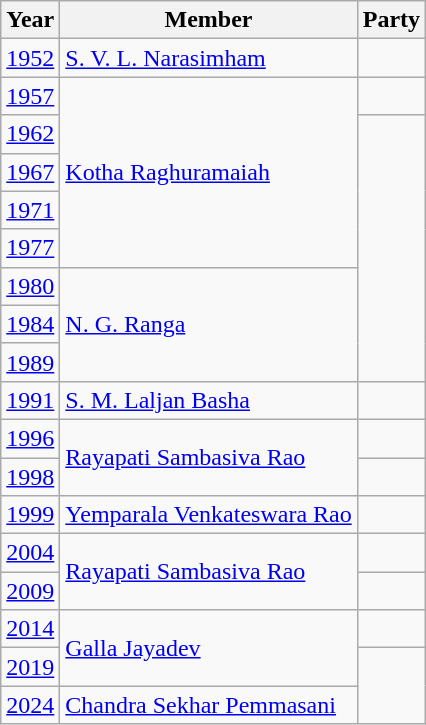<table class="wikitable sortable">
<tr>
<th>Year</th>
<th>Member</th>
<th colspan="2">Party</th>
</tr>
<tr>
<td><a href='#'>1952</a></td>
<td><a href='#'>S. V. L. Narasimham</a></td>
<td></td>
</tr>
<tr>
<td><a href='#'>1957</a></td>
<td rowspan= 5><a href='#'>Kotha Raghuramaiah</a></td>
<td></td>
</tr>
<tr>
<td><a href='#'>1962</a></td>
</tr>
<tr>
<td><a href='#'>1967</a></td>
</tr>
<tr>
<td><a href='#'>1971</a></td>
</tr>
<tr>
<td><a href='#'>1977</a></td>
</tr>
<tr>
<td><a href='#'>1980</a></td>
<td rowspan= 3><a href='#'>N. G. Ranga</a></td>
</tr>
<tr>
<td><a href='#'>1984</a></td>
</tr>
<tr>
<td><a href='#'>1989</a></td>
</tr>
<tr>
<td><a href='#'>1991</a></td>
<td><a href='#'>S. M. Laljan Basha</a></td>
<td></td>
</tr>
<tr>
<td><a href='#'>1996</a></td>
<td rowspan= 2><a href='#'>Rayapati Sambasiva Rao</a></td>
<td></td>
</tr>
<tr>
<td><a href='#'>1998</a></td>
</tr>
<tr>
<td><a href='#'>1999</a></td>
<td><a href='#'>Yemparala Venkateswara Rao</a></td>
<td></td>
</tr>
<tr>
<td><a href='#'>2004</a></td>
<td rowspan= 2><a href='#'>Rayapati Sambasiva Rao</a></td>
<td></td>
</tr>
<tr>
<td><a href='#'>2009</a></td>
</tr>
<tr>
<td><a href='#'>2014</a></td>
<td rowspan=2><a href='#'>Galla Jayadev</a></td>
<td></td>
</tr>
<tr>
<td><a href='#'>2019</a></td>
</tr>
<tr>
<td><a href='#'>2024</a></td>
<td><a href='#'>Chandra Sekhar Pemmasani</a></td>
</tr>
</table>
